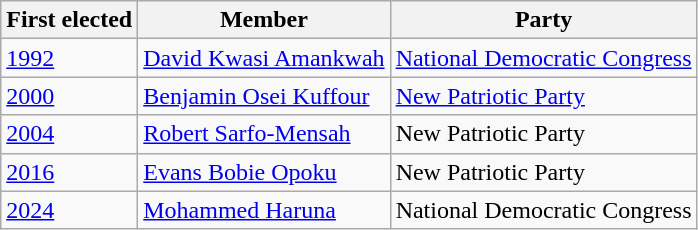<table class="wikitable">
<tr>
<th>First elected</th>
<th>Member</th>
<th>Party</th>
</tr>
<tr>
<td><a href='#'>1992</a></td>
<td><a href='#'>David Kwasi Amankwah</a></td>
<td><a href='#'>National Democratic Congress</a></td>
</tr>
<tr>
<td><a href='#'>2000</a></td>
<td><a href='#'>Benjamin Osei Kuffour</a></td>
<td><a href='#'>New Patriotic Party</a></td>
</tr>
<tr>
<td><a href='#'>2004</a></td>
<td><a href='#'>Robert Sarfo-Mensah</a></td>
<td>New Patriotic Party</td>
</tr>
<tr>
<td><a href='#'>2016</a></td>
<td><a href='#'>Evans Bobie Opoku</a></td>
<td>New Patriotic Party</td>
</tr>
<tr>
<td><a href='#'>2024</a></td>
<td><a href='#'>Mohammed Haruna</a></td>
<td>National Democratic Congress</td>
</tr>
</table>
